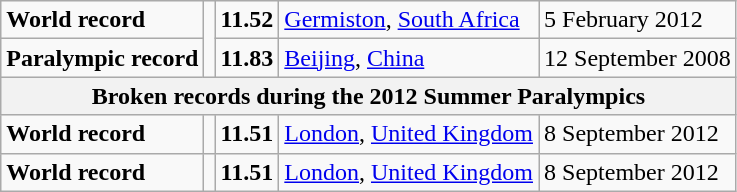<table class="wikitable">
<tr>
<td><strong>World record</strong></td>
<td rowspan="2"></td>
<td><strong>11.52</strong></td>
<td><a href='#'>Germiston</a>, <a href='#'>South Africa</a></td>
<td>5 February 2012</td>
</tr>
<tr>
<td><strong>Paralympic record</strong></td>
<td><strong>11.83</strong></td>
<td><a href='#'>Beijing</a>, <a href='#'>China</a></td>
<td>12 September 2008</td>
</tr>
<tr>
<th colspan="5">Broken records during the 2012 Summer Paralympics</th>
</tr>
<tr>
<td><strong>World record</strong></td>
<td></td>
<td><strong>11.51</strong></td>
<td><a href='#'>London</a>, <a href='#'>United Kingdom</a></td>
<td>8 September 2012</td>
</tr>
<tr>
<td><strong>World record</strong></td>
<td></td>
<td><strong>11.51</strong></td>
<td><a href='#'>London</a>, <a href='#'>United Kingdom</a></td>
<td>8 September 2012</td>
</tr>
</table>
